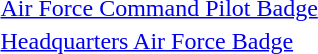<table>
<tr>
<td></td>
<td><a href='#'>Air Force Command Pilot Badge</a></td>
</tr>
<tr>
<td></td>
<td><a href='#'>Headquarters Air Force Badge</a></td>
</tr>
</table>
